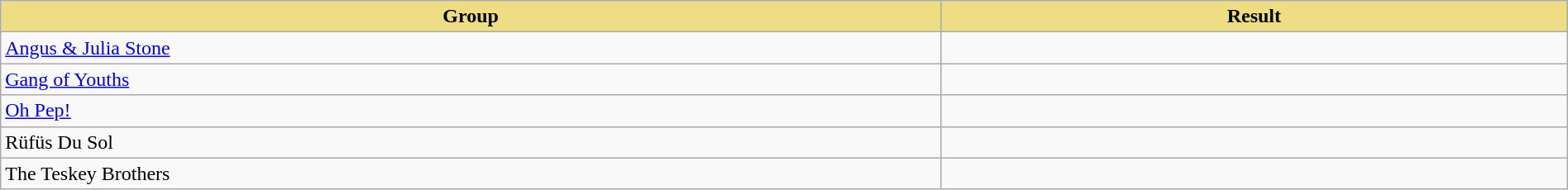<table class="wikitable" width=100%>
<tr>
<th style="width:15%;background:#EEDD82;">Group</th>
<th style="width:10%;background:#EEDD82;">Result</th>
</tr>
<tr>
<td><a href='#'>Angus & Julia Stone</a></td>
<td></td>
</tr>
<tr>
<td><a href='#'>Gang of Youths</a></td>
<td></td>
</tr>
<tr>
<td><a href='#'>Oh Pep!</a></td>
<td></td>
</tr>
<tr>
<td>Rüfüs Du Sol</td>
<td></td>
</tr>
<tr>
<td>The Teskey Brothers</td>
<td></td>
</tr>
</table>
